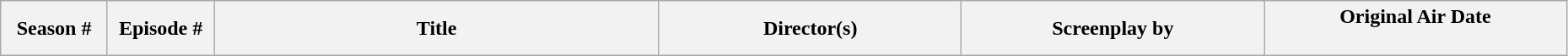<table class="wikitable plainrowheaders" style="width:98%;">
<tr>
<th style="width:6%;">Season #</th>
<th style="width:6%;">Episode #</th>
<th style="width:25%;">Title</th>
<th style="width:17%;">Director(s)</th>
<th style="width:17%;">Screenplay by</th>
<th style="width:17%;">Original Air Date<br>
<br>






















</th>
</tr>
</table>
